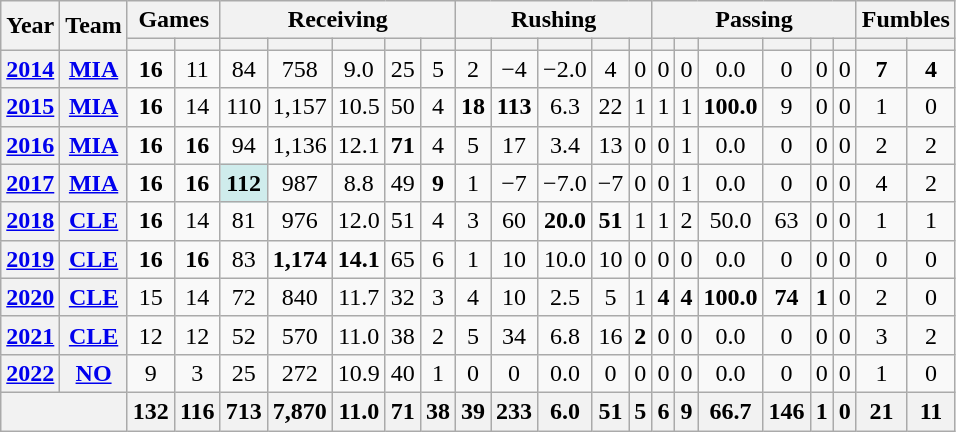<table class="wikitable" style="text-align:center;">
<tr>
<th rowspan="2">Year</th>
<th rowspan="2">Team</th>
<th colspan="2">Games</th>
<th colspan="5">Receiving</th>
<th colspan="5">Rushing</th>
<th colspan="6">Passing</th>
<th colspan="6">Fumbles</th>
</tr>
<tr>
<th></th>
<th></th>
<th></th>
<th></th>
<th></th>
<th></th>
<th></th>
<th></th>
<th></th>
<th></th>
<th></th>
<th></th>
<th></th>
<th></th>
<th></th>
<th></th>
<th></th>
<th></th>
<th></th>
<th></th>
</tr>
<tr>
<th><a href='#'>2014</a></th>
<th><a href='#'>MIA</a></th>
<td><strong>16</strong></td>
<td>11</td>
<td>84</td>
<td>758</td>
<td>9.0</td>
<td>25</td>
<td>5</td>
<td>2</td>
<td>−4</td>
<td>−2.0</td>
<td>4</td>
<td>0</td>
<td>0</td>
<td>0</td>
<td>0.0</td>
<td>0</td>
<td>0</td>
<td>0</td>
<td><strong>7</strong></td>
<td><strong>4</strong></td>
</tr>
<tr>
<th><a href='#'>2015</a></th>
<th><a href='#'>MIA</a></th>
<td><strong>16</strong></td>
<td>14</td>
<td>110</td>
<td>1,157</td>
<td>10.5</td>
<td>50</td>
<td>4</td>
<td><strong>18</strong></td>
<td><strong>113</strong></td>
<td>6.3</td>
<td>22</td>
<td>1</td>
<td>1</td>
<td>1</td>
<td><strong>100.0</strong></td>
<td>9</td>
<td>0</td>
<td>0</td>
<td>1</td>
<td>0</td>
</tr>
<tr>
<th><a href='#'>2016</a></th>
<th><a href='#'>MIA</a></th>
<td><strong>16</strong></td>
<td><strong>16</strong></td>
<td>94</td>
<td>1,136</td>
<td>12.1</td>
<td><strong>71</strong></td>
<td>4</td>
<td>5</td>
<td>17</td>
<td>3.4</td>
<td>13</td>
<td>0</td>
<td>0</td>
<td>1</td>
<td>0.0</td>
<td>0</td>
<td>0</td>
<td>0</td>
<td>2</td>
<td>2</td>
</tr>
<tr>
<th><a href='#'>2017</a></th>
<th><a href='#'>MIA</a></th>
<td><strong>16</strong></td>
<td><strong>16</strong></td>
<td style="background:#cfecec;"><strong>112</strong></td>
<td>987</td>
<td>8.8</td>
<td>49</td>
<td><strong>9</strong></td>
<td>1</td>
<td>−7</td>
<td>−7.0</td>
<td>−7</td>
<td>0</td>
<td>0</td>
<td>1</td>
<td>0.0</td>
<td>0</td>
<td>0</td>
<td>0</td>
<td>4</td>
<td>2</td>
</tr>
<tr>
<th><a href='#'>2018</a></th>
<th><a href='#'>CLE</a></th>
<td><strong>16</strong></td>
<td>14</td>
<td>81</td>
<td>976</td>
<td>12.0</td>
<td>51</td>
<td>4</td>
<td>3</td>
<td>60</td>
<td><strong>20.0</strong></td>
<td><strong>51</strong></td>
<td>1</td>
<td>1</td>
<td>2</td>
<td>50.0</td>
<td>63</td>
<td>0</td>
<td>0</td>
<td>1</td>
<td>1</td>
</tr>
<tr>
<th><a href='#'>2019</a></th>
<th><a href='#'>CLE</a></th>
<td><strong>16</strong></td>
<td><strong>16</strong></td>
<td>83</td>
<td><strong>1,174</strong></td>
<td><strong>14.1</strong></td>
<td>65</td>
<td>6</td>
<td>1</td>
<td>10</td>
<td>10.0</td>
<td>10</td>
<td>0</td>
<td>0</td>
<td>0</td>
<td>0.0</td>
<td>0</td>
<td>0</td>
<td>0</td>
<td>0</td>
<td>0</td>
</tr>
<tr>
<th><a href='#'>2020</a></th>
<th><a href='#'>CLE</a></th>
<td>15</td>
<td>14</td>
<td>72</td>
<td>840</td>
<td>11.7</td>
<td>32</td>
<td>3</td>
<td>4</td>
<td>10</td>
<td>2.5</td>
<td>5</td>
<td>1</td>
<td><strong>4</strong></td>
<td><strong>4</strong></td>
<td><strong>100.0</strong></td>
<td><strong>74</strong></td>
<td><strong>1</strong></td>
<td>0</td>
<td>2</td>
<td>0</td>
</tr>
<tr>
<th><a href='#'>2021</a></th>
<th><a href='#'>CLE</a></th>
<td>12</td>
<td>12</td>
<td>52</td>
<td>570</td>
<td>11.0</td>
<td>38</td>
<td>2</td>
<td>5</td>
<td>34</td>
<td>6.8</td>
<td>16</td>
<td><strong>2</strong></td>
<td>0</td>
<td>0</td>
<td>0.0</td>
<td>0</td>
<td>0</td>
<td>0</td>
<td>3</td>
<td>2</td>
</tr>
<tr>
<th><a href='#'>2022</a></th>
<th><a href='#'>NO</a></th>
<td>9</td>
<td>3</td>
<td>25</td>
<td>272</td>
<td>10.9</td>
<td>40</td>
<td>1</td>
<td>0</td>
<td>0</td>
<td>0.0</td>
<td>0</td>
<td>0</td>
<td>0</td>
<td>0</td>
<td>0.0</td>
<td>0</td>
<td>0</td>
<td>0</td>
<td>1</td>
<td>0</td>
</tr>
<tr>
<th colspan="2"></th>
<th>132</th>
<th>116</th>
<th>713</th>
<th>7,870</th>
<th>11.0</th>
<th>71</th>
<th>38</th>
<th>39</th>
<th>233</th>
<th>6.0</th>
<th>51</th>
<th>5</th>
<th>6</th>
<th>9</th>
<th>66.7</th>
<th>146</th>
<th>1</th>
<th>0</th>
<th>21</th>
<th>11</th>
</tr>
</table>
